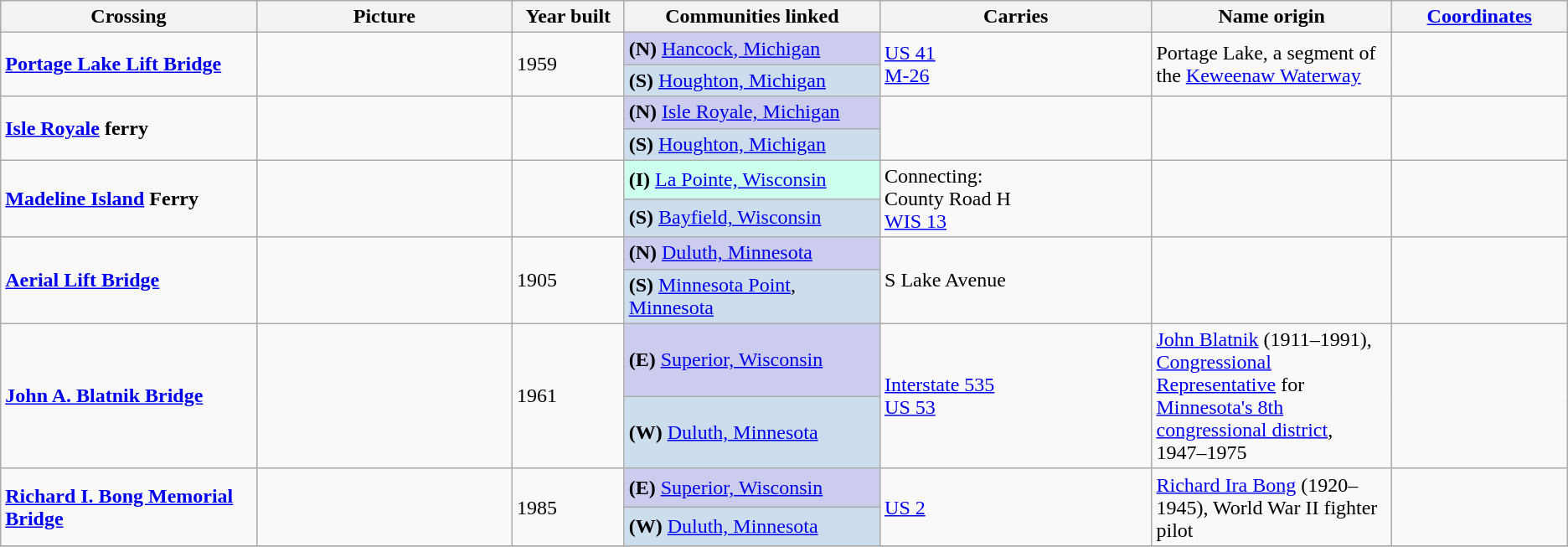<table class=wikitable>
<tr>
<th width="16%">Crossing</th>
<th width="16%">Picture</th>
<th width="7%">Year built</th>
<th width="16%">Communities linked</th>
<th width="17%">Carries</th>
<th width="15%">Name origin</th>
<th width="11%"><a href='#'>Coordinates</a></th>
</tr>
<tr>
<td rowspan="2"><strong><a href='#'>Portage Lake Lift Bridge</a></strong></td>
<td rowspan="2"></td>
<td rowspan="2">1959</td>
<td style="background:#ccccee;"><strong>(N)</strong> <a href='#'>Hancock, Michigan</a></td>
<td rowspan="2"> <a href='#'>US 41</a><br><a href='#'>M-26</a></td>
<td rowspan="2">Portage Lake, a segment of the <a href='#'>Keweenaw Waterway</a></td>
<td rowspan="2"></td>
</tr>
<tr>
<td style="background:#ccddee;"><strong>(S)</strong> <a href='#'>Houghton, Michigan</a></td>
</tr>
<tr>
<td rowspan="2"><strong><a href='#'>Isle Royale</a> ferry</strong></td>
<td rowspan="2"></td>
<td rowspan="2"></td>
<td style="background:#ccccee;"><strong>(N)</strong> <a href='#'>Isle Royale, Michigan</a></td>
<td rowspan="2"></td>
<td rowspan="2"></td>
<td rowspan="2"></td>
</tr>
<tr>
<td style="background:#ccddee;"><strong>(S)</strong> <a href='#'>Houghton, Michigan</a></td>
</tr>
<tr>
<td rowspan="2"><strong><a href='#'>Madeline Island</a> Ferry</strong></td>
<td rowspan="2"></td>
<td rowspan="2"></td>
<td style="background:#ccffee;"><strong>(I)</strong> <a href='#'>La Pointe, Wisconsin</a></td>
<td rowspan="2">Connecting:<br> County Road H<br><a href='#'>WIS 13</a></td>
<td rowspan="2"></td>
<td rowspan="2"></td>
</tr>
<tr>
<td style="background:#ccddee;"><strong>(S)</strong> <a href='#'>Bayfield, Wisconsin</a></td>
</tr>
<tr>
<td rowspan="2"><strong><a href='#'>Aerial Lift Bridge</a></strong></td>
<td rowspan="2"></td>
<td rowspan="2">1905</td>
<td style="background:#ccccee;"><strong>(N)</strong> <a href='#'>Duluth, Minnesota</a></td>
<td rowspan="2">S Lake Avenue</td>
<td rowspan="2"></td>
<td rowspan="2"></td>
</tr>
<tr>
<td style="background:#ccddee;"><strong>(S)</strong> <a href='#'>Minnesota Point</a>, <a href='#'>Minnesota</a></td>
</tr>
<tr>
<td rowspan="2"><strong><a href='#'>John A. Blatnik Bridge</a></strong></td>
<td rowspan="2"></td>
<td rowspan="2">1961</td>
<td style="background:#ccccee;"><strong>(E)</strong> <a href='#'>Superior, Wisconsin</a></td>
<td rowspan="2"><a href='#'>Interstate 535</a><br> <a href='#'>US 53</a></td>
<td rowspan="2"><a href='#'>John Blatnik</a> (1911–1991),  <a href='#'>Congressional Representative</a> for <a href='#'>Minnesota's 8th congressional district</a>, 1947–1975</td>
<td rowspan="2"></td>
</tr>
<tr>
<td style="background:#ccddee;"><strong>(W)</strong> <a href='#'>Duluth, Minnesota</a></td>
</tr>
<tr>
<td rowspan="2"><strong><a href='#'>Richard I. Bong Memorial Bridge</a></strong></td>
<td rowspan="2"></td>
<td rowspan="2">1985</td>
<td style="background:#ccccee;"><strong>(E)</strong> <a href='#'>Superior, Wisconsin</a></td>
<td rowspan="2"> <a href='#'>US 2</a></td>
<td rowspan="2"><a href='#'>Richard Ira Bong</a> (1920–1945), World War II fighter pilot</td>
<td rowspan="2"></td>
</tr>
<tr>
<td style="background:#ccddee;"><strong>(W)</strong> <a href='#'>Duluth, Minnesota</a></td>
</tr>
<tr>
</tr>
</table>
